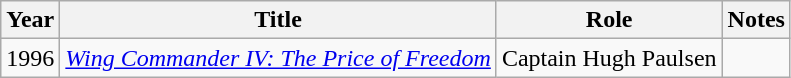<table class="wikitable sortable">
<tr>
<th>Year</th>
<th>Title</th>
<th>Role</th>
<th>Notes</th>
</tr>
<tr>
<td>1996</td>
<td><em><a href='#'>Wing Commander IV: The Price of Freedom</a></em></td>
<td>Captain Hugh Paulsen</td>
<td></td>
</tr>
</table>
